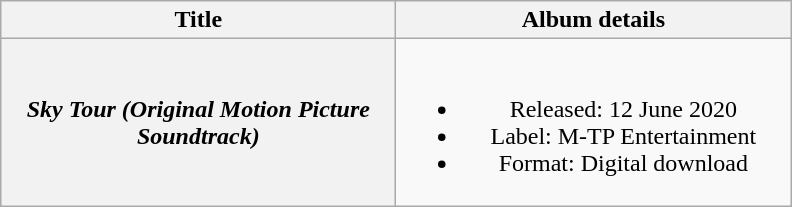<table class="wikitable plainrowheaders" style="text-align:center;">
<tr>
<th scope="col" style="width:16em;">Title</th>
<th scope="col" style="width:16em;">Album details</th>
</tr>
<tr>
<th scope="row"><em>Sky Tour (Original Motion Picture<br>Soundtrack)</em></th>
<td><br><ul><li>Released: 12 June 2020</li><li>Label: M-TP Entertainment</li><li>Format: Digital download</li></ul></td>
</tr>
</table>
